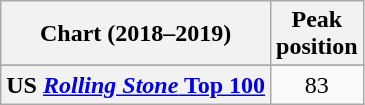<table class="wikitable sortable plainrowheaders" style="text-align:center">
<tr>
<th>Chart (2018–2019)</th>
<th>Peak<br>position</th>
</tr>
<tr>
</tr>
<tr>
</tr>
<tr>
</tr>
<tr>
</tr>
<tr>
</tr>
<tr>
</tr>
<tr>
<th scope="row">US <a href='#'><em>Rolling Stone</em> Top 100</a></th>
<td>83</td>
</tr>
</table>
